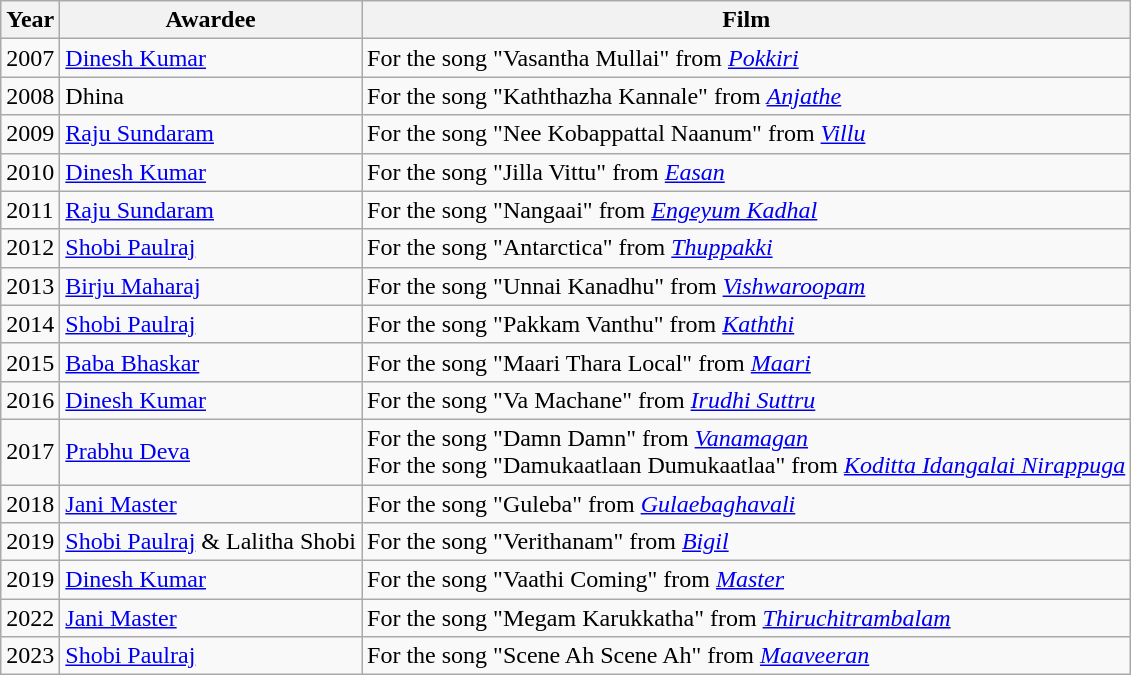<table class="wikitable">
<tr>
<th>Year</th>
<th>Awardee</th>
<th>Film</th>
</tr>
<tr>
<td>2007</td>
<td><a href='#'>Dinesh Kumar</a></td>
<td>For the song "Vasantha Mullai" from <em><a href='#'>Pokkiri</a></em></td>
</tr>
<tr>
<td>2008</td>
<td>Dhina</td>
<td>For the song "Kaththazha Kannale" from <em><a href='#'>Anjathe</a></em></td>
</tr>
<tr>
<td>2009</td>
<td><a href='#'>Raju Sundaram</a></td>
<td>For the song "Nee Kobappattal Naanum" from <em><a href='#'>Villu</a></em></td>
</tr>
<tr>
<td>2010</td>
<td><a href='#'>Dinesh Kumar</a></td>
<td>For the song "Jilla Vittu" from <em><a href='#'>Easan</a></em></td>
</tr>
<tr>
<td>2011</td>
<td><a href='#'>Raju Sundaram</a></td>
<td>For the song "Nangaai" from <em><a href='#'>Engeyum Kadhal</a></em></td>
</tr>
<tr>
<td>2012</td>
<td><a href='#'>Shobi Paulraj</a></td>
<td>For the song "Antarctica" from <em><a href='#'>Thuppakki</a></em></td>
</tr>
<tr>
<td>2013</td>
<td><a href='#'>Birju Maharaj</a></td>
<td>For the song "Unnai Kanadhu" from <em><a href='#'>Vishwaroopam</a></em></td>
</tr>
<tr>
<td>2014</td>
<td><a href='#'>Shobi Paulraj</a></td>
<td>For the song "Pakkam Vanthu" from <em><a href='#'>Kaththi</a></em></td>
</tr>
<tr>
<td>2015</td>
<td><a href='#'>Baba Bhaskar</a></td>
<td>For the song "Maari Thara Local" from <em><a href='#'>Maari</a></em></td>
</tr>
<tr>
<td>2016</td>
<td><a href='#'>Dinesh Kumar</a></td>
<td>For the song "Va Machane" from <em><a href='#'>Irudhi Suttru</a></em></td>
</tr>
<tr>
<td>2017</td>
<td><a href='#'>Prabhu Deva</a></td>
<td>For the song "Damn Damn" from <em><a href='#'>Vanamagan</a></em><br>For the song "Damukaatlaan Dumukaatlaa" from <em><a href='#'>Koditta Idangalai Nirappuga</a></em></td>
</tr>
<tr>
<td>2018</td>
<td><a href='#'>Jani Master</a></td>
<td>For the song "Guleba" from <em><a href='#'>Gulaebaghavali</a></em></td>
</tr>
<tr>
<td>2019</td>
<td><a href='#'>Shobi Paulraj</a> & Lalitha Shobi</td>
<td>For the song "Verithanam" from <em><a href='#'>Bigil</a></em></td>
</tr>
<tr>
<td>2019</td>
<td><a href='#'>Dinesh Kumar</a></td>
<td>For the song "Vaathi Coming" from <em><a href='#'>Master</a></em></td>
</tr>
<tr>
<td>2022</td>
<td><a href='#'>Jani Master</a></td>
<td>For the song "Megam Karukkatha" from <em><a href='#'>Thiruchitrambalam</a></em></td>
</tr>
<tr>
<td>2023</td>
<td><a href='#'>Shobi Paulraj</a></td>
<td>For the song "Scene Ah Scene Ah" from <em><a href='#'>Maaveeran</a></em></td>
</tr>
</table>
